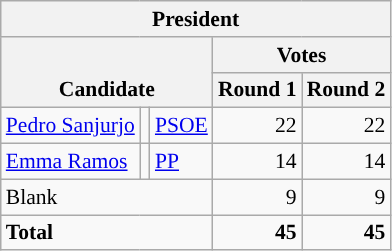<table class="wikitable" style="font-size:90%; text-align:right;">
<tr>
<th colspan="5">President</th>
</tr>
<tr>
<th colspan="3" rowspan="2" valign="bottom">Candidate</th>
<th colspan="2">Votes</th>
</tr>
<tr>
<th>Round 1</th>
<th>Round 2</th>
</tr>
<tr>
<td align=left><a href='#'>Pedro Sanjurjo</a></td>
<td style="background:"></td>
<td align=left><a href='#'>PSOE</a></td>
<td>22</td>
<td>22</td>
</tr>
<tr>
<td align=left><a href='#'>Emma Ramos</a></td>
<td style="background:"></td>
<td align=left><a href='#'>PP</a></td>
<td>14</td>
<td>14</td>
</tr>
<tr>
<td align=left colspan="3">Blank</td>
<td>9</td>
<td>9</td>
</tr>
<tr style="font-weight:bold">
<td align=left colspan="3">Total</td>
<td>45</td>
<td>45</td>
</tr>
</table>
